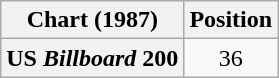<table class="wikitable plainrowheaders" style="text-align:center">
<tr>
<th scope="col">Chart (1987)</th>
<th scope="col">Position</th>
</tr>
<tr>
<th scope="row">US <em>Billboard</em> 200</th>
<td>36</td>
</tr>
</table>
